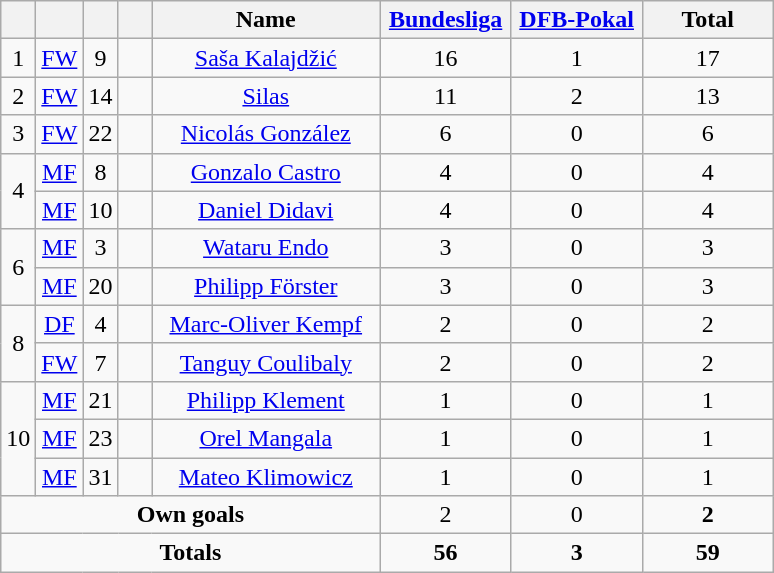<table class="wikitable" style="text-align:center">
<tr>
<th width=15></th>
<th width=15></th>
<th width=15></th>
<th width=15></th>
<th width=145>Name</th>
<th width=80><strong><a href='#'>Bundesliga</a></strong></th>
<th width=80><strong><a href='#'>DFB-Pokal</a></strong></th>
<th width=80>Total</th>
</tr>
<tr>
<td rowspan=1>1</td>
<td><a href='#'>FW</a></td>
<td>9</td>
<td></td>
<td><a href='#'>Saša Kalajdžić</a></td>
<td>16</td>
<td>1</td>
<td>17</td>
</tr>
<tr>
<td rowspan=1>2</td>
<td><a href='#'>FW</a></td>
<td>14</td>
<td></td>
<td><a href='#'>Silas</a></td>
<td>11</td>
<td>2</td>
<td>13</td>
</tr>
<tr>
<td rowspan=1>3</td>
<td><a href='#'>FW</a></td>
<td>22</td>
<td></td>
<td><a href='#'>Nicolás González</a></td>
<td>6</td>
<td>0</td>
<td>6</td>
</tr>
<tr>
<td rowspan=2>4</td>
<td><a href='#'>MF</a></td>
<td>8</td>
<td></td>
<td><a href='#'>Gonzalo Castro</a></td>
<td>4</td>
<td>0</td>
<td>4</td>
</tr>
<tr>
<td><a href='#'>MF</a></td>
<td>10</td>
<td></td>
<td><a href='#'>Daniel Didavi</a></td>
<td>4</td>
<td>0</td>
<td>4</td>
</tr>
<tr>
<td rowspan=2>6</td>
<td><a href='#'>MF</a></td>
<td>3</td>
<td></td>
<td><a href='#'>Wataru Endo</a></td>
<td>3</td>
<td>0</td>
<td>3</td>
</tr>
<tr>
<td><a href='#'>MF</a></td>
<td>20</td>
<td></td>
<td><a href='#'>Philipp Förster</a></td>
<td>3</td>
<td>0</td>
<td>3</td>
</tr>
<tr>
<td rowspan=2>8</td>
<td><a href='#'>DF</a></td>
<td>4</td>
<td></td>
<td><a href='#'>Marc-Oliver Kempf</a></td>
<td>2</td>
<td>0</td>
<td>2</td>
</tr>
<tr>
<td><a href='#'>FW</a></td>
<td>7</td>
<td></td>
<td><a href='#'>Tanguy Coulibaly</a></td>
<td>2</td>
<td>0</td>
<td>2</td>
</tr>
<tr>
<td rowspan=3>10</td>
<td><a href='#'>MF</a></td>
<td>21</td>
<td></td>
<td><a href='#'>Philipp Klement</a></td>
<td>1</td>
<td>0</td>
<td>1</td>
</tr>
<tr>
<td><a href='#'>MF</a></td>
<td>23</td>
<td></td>
<td><a href='#'>Orel Mangala</a></td>
<td>1</td>
<td>0</td>
<td>1</td>
</tr>
<tr>
<td><a href='#'>MF</a></td>
<td>31</td>
<td></td>
<td><a href='#'>Mateo Klimowicz</a></td>
<td>1</td>
<td>0</td>
<td>1</td>
</tr>
<tr>
<td colspan=5><strong>Own goals</strong></td>
<td>2</td>
<td>0</td>
<td><strong>2</strong></td>
</tr>
<tr>
<td colspan=5><strong>Totals</strong></td>
<td><strong>56</strong></td>
<td><strong>3</strong></td>
<td><strong>59</strong></td>
</tr>
</table>
